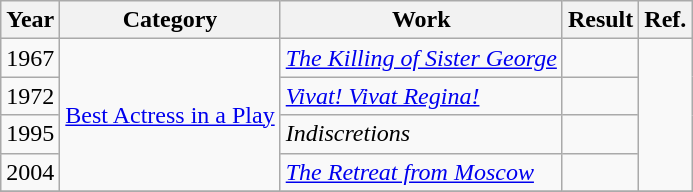<table class="wikitable">
<tr>
<th>Year</th>
<th>Category</th>
<th>Work</th>
<th>Result</th>
<th>Ref.</th>
</tr>
<tr>
<td>1967</td>
<td rowspan=4><a href='#'>Best Actress in a Play</a></td>
<td><em><a href='#'>The Killing of Sister George</a></em></td>
<td></td>
<td rowspan=4></td>
</tr>
<tr>
<td>1972</td>
<td><em><a href='#'>Vivat! Vivat Regina!</a></em></td>
<td></td>
</tr>
<tr>
<td>1995</td>
<td><em>Indiscretions</em></td>
<td></td>
</tr>
<tr>
<td>2004</td>
<td><em><a href='#'>The Retreat from Moscow</a></em></td>
<td></td>
</tr>
<tr>
</tr>
</table>
